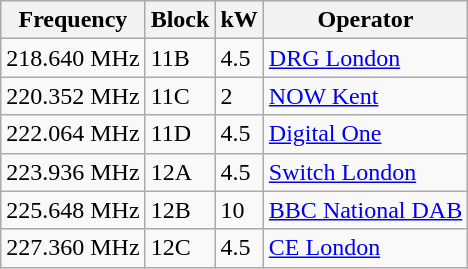<table class="wikitable sortable">
<tr>
<th>Frequency</th>
<th>Block</th>
<th>kW</th>
<th>Operator</th>
</tr>
<tr>
<td>218.640 MHz</td>
<td>11B</td>
<td>4.5</td>
<td><a href='#'>DRG London</a></td>
</tr>
<tr>
<td>220.352 MHz</td>
<td>11C</td>
<td>2</td>
<td><a href='#'>NOW Kent</a></td>
</tr>
<tr>
<td>222.064 MHz</td>
<td>11D</td>
<td>4.5</td>
<td><a href='#'>Digital One</a></td>
</tr>
<tr>
<td>223.936 MHz</td>
<td>12A</td>
<td>4.5</td>
<td><a href='#'>Switch London</a></td>
</tr>
<tr>
<td>225.648 MHz</td>
<td>12B</td>
<td>10</td>
<td><a href='#'>BBC National DAB</a></td>
</tr>
<tr>
<td>227.360 MHz</td>
<td>12C</td>
<td>4.5</td>
<td><a href='#'>CE London</a></td>
</tr>
</table>
